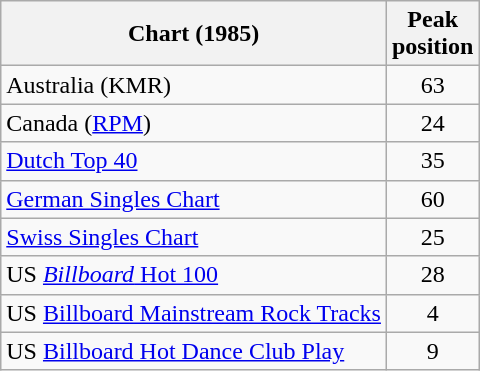<table class="wikitable sortable">
<tr>
<th align="left">Chart (1985)</th>
<th align="center">Peak<br>position</th>
</tr>
<tr>
<td align="left">Australia (KMR)</td>
<td align="center">63</td>
</tr>
<tr>
<td align="left">Canada (<a href='#'>RPM</a>)</td>
<td align="center">24</td>
</tr>
<tr>
<td align="left"><a href='#'>Dutch Top 40</a></td>
<td align="center">35</td>
</tr>
<tr>
<td align="left"><a href='#'>German Singles Chart</a></td>
<td align="center">60</td>
</tr>
<tr>
<td align="left"><a href='#'>Swiss Singles Chart</a></td>
<td align="center">25</td>
</tr>
<tr>
<td align="left">US <a href='#'><em>Billboard</em> Hot 100</a></td>
<td align="center">28</td>
</tr>
<tr>
<td align="left">US <a href='#'>Billboard Mainstream Rock Tracks</a></td>
<td align="center">4</td>
</tr>
<tr>
<td align="left">US <a href='#'>Billboard Hot Dance Club Play</a></td>
<td align="center">9</td>
</tr>
</table>
